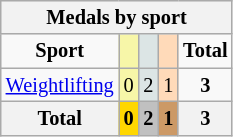<table class="wikitable" style=font-size:85%;float:center;text-align:center>
<tr style="background:#efefef;">
<th colspan=5><strong>Medals by sport</strong></th>
</tr>
<tr align=center>
<td><strong>Sport</strong></td>
<td bgcolor=#f7f6a8></td>
<td bgcolor=#dce5e5></td>
<td bgcolor=#ffdab9></td>
<td><strong>Total</strong></td>
</tr>
<tr align=center>
<td><a href='#'>Weightlifting</a></td>
<td style="background:#F7F6A8;">0</td>
<td style="background:#DCE5E5;">2</td>
<td style="background:#FFDAB9;">1</td>
<td><strong>3</strong></td>
</tr>
<tr align=center>
<th><strong>Total</strong></th>
<th style="background:gold;"><strong>0</strong></th>
<th style="background:silver;"><strong>2</strong></th>
<th style="background:#c96;"><strong>1</strong></th>
<th><strong>3</strong></th>
</tr>
</table>
